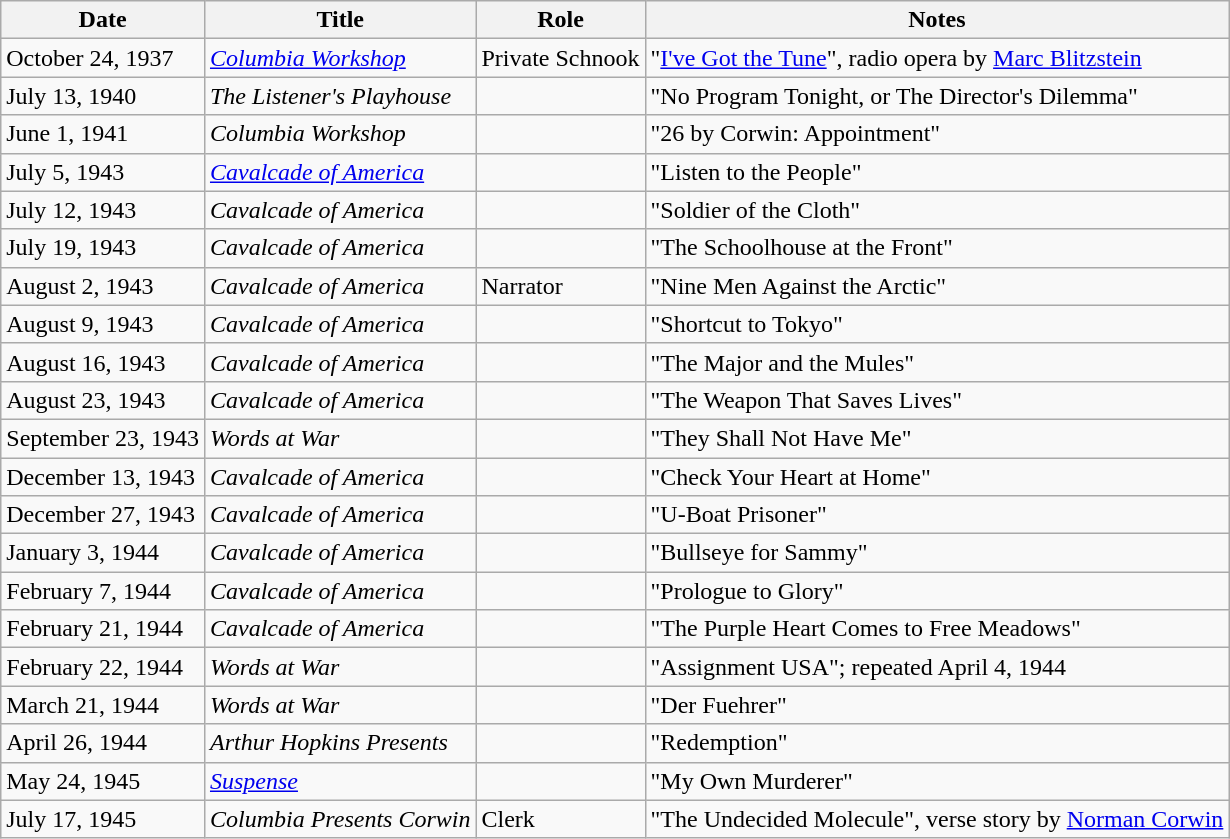<table class="wikitable">
<tr>
<th>Date</th>
<th>Title</th>
<th>Role</th>
<th>Notes</th>
</tr>
<tr>
<td>October 24, 1937</td>
<td><em><a href='#'>Columbia Workshop</a></em></td>
<td>Private Schnook</td>
<td>"<a href='#'>I've Got the Tune</a>", radio opera by <a href='#'>Marc Blitzstein</a></td>
</tr>
<tr>
<td>July 13, 1940</td>
<td><em>The Listener's Playhouse</em></td>
<td></td>
<td>"No Program Tonight, or The Director's Dilemma"</td>
</tr>
<tr>
<td>June 1, 1941</td>
<td><em>Columbia Workshop</em></td>
<td></td>
<td>"26 by Corwin: Appointment"</td>
</tr>
<tr>
<td>July 5, 1943</td>
<td><em><a href='#'>Cavalcade of America</a></em></td>
<td></td>
<td>"Listen to the People"</td>
</tr>
<tr>
<td>July 12, 1943</td>
<td><em>Cavalcade of America</em></td>
<td></td>
<td>"Soldier of the Cloth"</td>
</tr>
<tr>
<td>July 19, 1943</td>
<td><em>Cavalcade of America</em></td>
<td></td>
<td>"The Schoolhouse at the Front"</td>
</tr>
<tr>
<td>August 2, 1943</td>
<td><em>Cavalcade of America</em></td>
<td>Narrator</td>
<td>"Nine Men Against the Arctic"</td>
</tr>
<tr>
<td>August 9, 1943</td>
<td><em>Cavalcade of America</em></td>
<td></td>
<td>"Shortcut to Tokyo"</td>
</tr>
<tr>
<td>August 16, 1943</td>
<td><em>Cavalcade of America</em></td>
<td></td>
<td>"The Major and the Mules"</td>
</tr>
<tr>
<td>August 23, 1943</td>
<td><em>Cavalcade of America</em></td>
<td></td>
<td>"The Weapon That Saves Lives"</td>
</tr>
<tr>
<td>September 23, 1943</td>
<td><em>Words at War</em></td>
<td></td>
<td>"They Shall Not Have Me"</td>
</tr>
<tr>
<td>December 13, 1943</td>
<td><em>Cavalcade of America</em></td>
<td></td>
<td>"Check Your Heart at Home"</td>
</tr>
<tr>
<td>December 27, 1943</td>
<td><em>Cavalcade of America</em></td>
<td></td>
<td>"U-Boat Prisoner"</td>
</tr>
<tr>
<td>January 3, 1944</td>
<td><em>Cavalcade of America</em></td>
<td></td>
<td>"Bullseye for Sammy"</td>
</tr>
<tr>
<td>February 7, 1944</td>
<td><em>Cavalcade of America</em></td>
<td></td>
<td>"Prologue to Glory"</td>
</tr>
<tr>
<td>February 21, 1944</td>
<td><em>Cavalcade of America</em></td>
<td></td>
<td>"The Purple Heart Comes to Free Meadows"</td>
</tr>
<tr>
<td>February 22, 1944</td>
<td><em>Words at War</em></td>
<td></td>
<td>"Assignment USA"; repeated April 4, 1944</td>
</tr>
<tr>
<td>March 21, 1944</td>
<td><em>Words at War</em></td>
<td></td>
<td>"Der Fuehrer"</td>
</tr>
<tr>
<td>April 26, 1944</td>
<td><em>Arthur Hopkins Presents</em></td>
<td></td>
<td>"Redemption"</td>
</tr>
<tr>
<td>May 24, 1945</td>
<td><em><a href='#'>Suspense</a></em></td>
<td></td>
<td>"My Own Murderer"</td>
</tr>
<tr>
<td>July 17, 1945</td>
<td><em>Columbia Presents Corwin</em></td>
<td>Clerk</td>
<td>"The Undecided Molecule", verse story by <a href='#'>Norman Corwin</a></td>
</tr>
</table>
